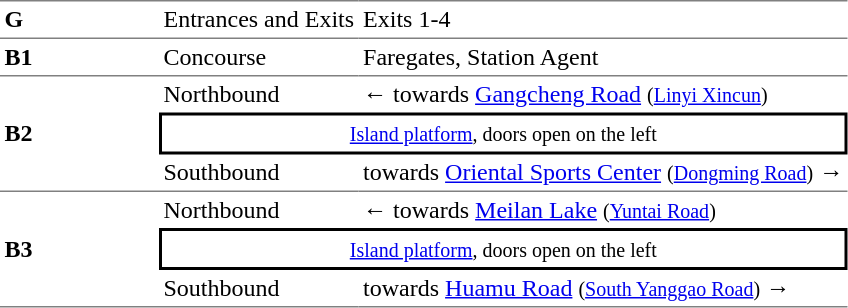<table cellspacing=0 cellpadding=3>
<tr>
<td style="border-top:solid 1px gray;border-bottom:solid 1px gray;" width=100><strong>G</strong></td>
<td style="border-top:solid 1px gray;border-bottom:solid 1px gray;">Entrances and Exits</td>
<td style="border-top:solid 1px gray;border-bottom:solid 1px gray;">Exits 1-4</td>
</tr>
<tr>
<td style="border-bottom:solid 1px gray;"><strong>B1</strong></td>
<td style="border-bottom:solid 1px gray;">Concourse</td>
<td style="border-bottom:solid 1px gray;">Faregates, Station Agent</td>
</tr>
<tr>
<td style="border-bottom:solid 1px gray;" rowspan=3><strong>B2</strong></td>
<td>Northbound</td>
<td>←  towards <a href='#'>Gangcheng Road</a> <small>(<a href='#'>Linyi Xincun</a>)</small></td>
</tr>
<tr>
<td style="border-right:solid 2px black;border-left:solid 2px black;border-top:solid 2px black;border-bottom:solid 2px black;text-align:center;" colspan=2><small><a href='#'>Island platform</a>, doors open on the left</small></td>
</tr>
<tr>
<td style="border-bottom:solid 1px gray;">Southbound</td>
<td style="border-bottom:solid 1px gray;">  towards <a href='#'>Oriental Sports Center</a> <small>(<a href='#'>Dongming Road</a>)</small> →</td>
</tr>
<tr>
<td style="border-bottom:solid 1px gray;" rowspan=3><strong>B3</strong></td>
<td>Northbound</td>
<td>←  towards <a href='#'>Meilan Lake</a> <small>(<a href='#'>Yuntai Road</a>)</small></td>
</tr>
<tr>
<td style="border-right:solid 2px black;border-left:solid 2px black;border-top:solid 2px black;border-bottom:solid 2px black;text-align:center;" colspan=2><small><a href='#'>Island platform</a>, doors open on the left</small></td>
</tr>
<tr>
<td style="border-bottom:solid 1px gray;">Southbound</td>
<td style="border-bottom:solid 1px gray;">  towards <a href='#'>Huamu Road</a> <small>(<a href='#'>South Yanggao Road</a>)</small> →</td>
</tr>
</table>
